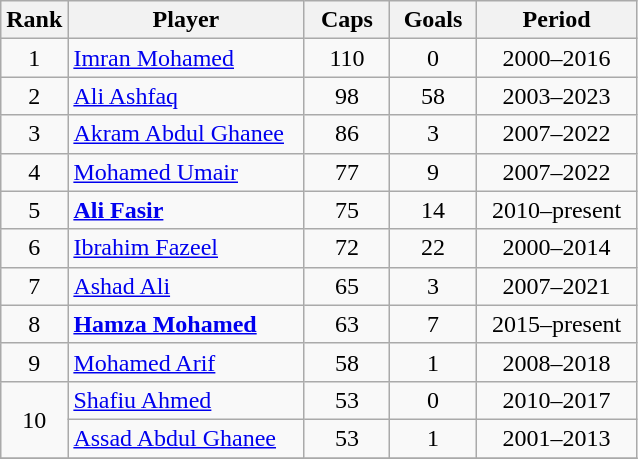<table class="wikitable sortable" style="text-align:center">
<tr>
<th width="30px">Rank</th>
<th style="width:150px;">Player</th>
<th width="50px">Caps</th>
<th width="50px">Goals</th>
<th style="width:100px;">Period</th>
</tr>
<tr>
<td>1</td>
<td align="left"><a href='#'>Imran Mohamed</a></td>
<td>110</td>
<td>0</td>
<td>2000–2016</td>
</tr>
<tr>
<td>2</td>
<td align="left"><a href='#'>Ali Ashfaq</a></td>
<td>98</td>
<td>58</td>
<td>2003–2023</td>
</tr>
<tr>
<td>3</td>
<td align="left"><a href='#'>Akram Abdul Ghanee</a></td>
<td>86</td>
<td>3</td>
<td>2007–2022</td>
</tr>
<tr>
<td>4</td>
<td align="left"><a href='#'>Mohamed Umair</a></td>
<td>77</td>
<td>9</td>
<td>2007–2022</td>
</tr>
<tr>
<td>5</td>
<td align="left"><strong><a href='#'>Ali Fasir</a></strong></td>
<td>75</td>
<td>14</td>
<td>2010–present</td>
</tr>
<tr>
<td>6</td>
<td align="left"><a href='#'>Ibrahim Fazeel</a></td>
<td>72</td>
<td>22</td>
<td>2000–2014</td>
</tr>
<tr>
<td>7</td>
<td align="left"><a href='#'>Ashad Ali</a></td>
<td>65</td>
<td>3</td>
<td>2007–2021</td>
</tr>
<tr>
<td>8</td>
<td align="left"><strong><a href='#'>Hamza Mohamed</a></strong></td>
<td>63</td>
<td>7</td>
<td>2015–present</td>
</tr>
<tr>
<td>9</td>
<td align="left"><a href='#'>Mohamed Arif</a></td>
<td>58</td>
<td>1</td>
<td>2008–2018</td>
</tr>
<tr>
<td rowspan="2">10</td>
<td align="left"><a href='#'>Shafiu Ahmed</a></td>
<td>53</td>
<td>0</td>
<td>2010–2017</td>
</tr>
<tr>
<td align="left"><a href='#'>Assad Abdul Ghanee</a></td>
<td>53</td>
<td>1</td>
<td>2001–2013</td>
</tr>
<tr>
</tr>
</table>
